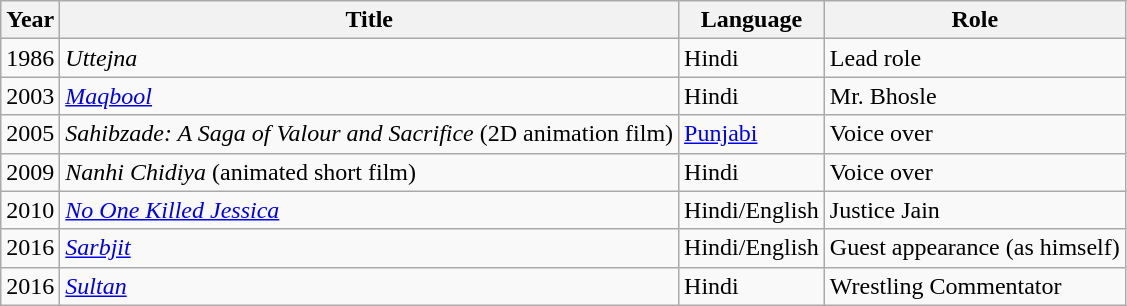<table class="wikitable" border="1">
<tr>
<th>Year</th>
<th>Title</th>
<th>Language</th>
<th>Role</th>
</tr>
<tr>
<td>1986</td>
<td><em>Uttejna</em></td>
<td>Hindi</td>
<td>Lead role</td>
</tr>
<tr>
<td>2003</td>
<td><em><a href='#'>Maqbool</a></em></td>
<td>Hindi</td>
<td>Mr. Bhosle</td>
</tr>
<tr>
<td>2005</td>
<td><em>Sahibzade: A Saga of Valour and Sacrifice</em> (2D animation film)</td>
<td><a href='#'>Punjabi</a></td>
<td>Voice over</td>
</tr>
<tr>
<td>2009</td>
<td><em>Nanhi Chidiya</em> (animated short film)</td>
<td>Hindi</td>
<td>Voice over</td>
</tr>
<tr>
<td>2010</td>
<td><em><a href='#'>No One Killed Jessica</a></em></td>
<td>Hindi/English</td>
<td>Justice Jain</td>
</tr>
<tr>
<td>2016</td>
<td><em><a href='#'>Sarbjit</a></em></td>
<td>Hindi/English</td>
<td>Guest appearance (as himself)</td>
</tr>
<tr>
<td>2016</td>
<td><em><a href='#'>Sultan</a></em></td>
<td>Hindi</td>
<td>Wrestling Commentator</td>
</tr>
</table>
